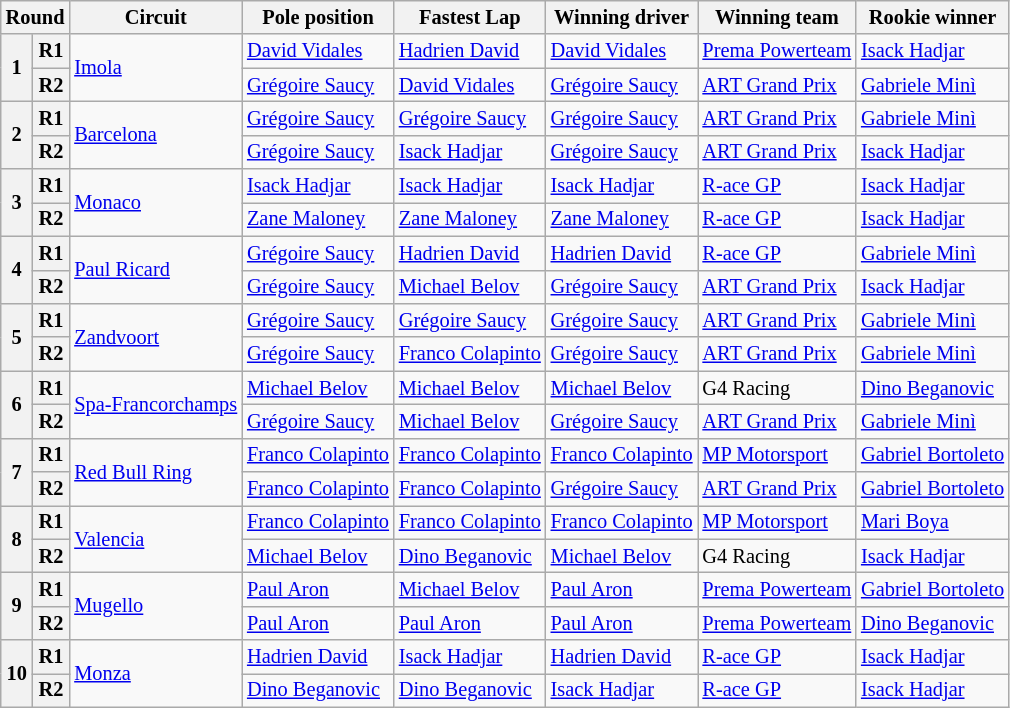<table class="wikitable" style="font-size:85%">
<tr>
<th colspan=2>Round</th>
<th>Circuit</th>
<th>Pole position</th>
<th>Fastest Lap</th>
<th>Winning driver</th>
<th>Winning team</th>
<th>Rookie winner</th>
</tr>
<tr>
<th rowspan=2>1</th>
<th>R1</th>
<td rowspan=2> <a href='#'>Imola</a></td>
<td> <a href='#'>David Vidales</a></td>
<td> <a href='#'>Hadrien David</a></td>
<td> <a href='#'>David Vidales</a></td>
<td> <a href='#'>Prema Powerteam</a></td>
<td> <a href='#'>Isack Hadjar</a></td>
</tr>
<tr>
<th>R2</th>
<td> <a href='#'>Grégoire Saucy</a></td>
<td> <a href='#'>David Vidales</a></td>
<td> <a href='#'>Grégoire Saucy</a></td>
<td> <a href='#'>ART Grand Prix</a></td>
<td> <a href='#'>Gabriele Minì</a></td>
</tr>
<tr>
<th rowspan=2>2</th>
<th>R1</th>
<td rowspan=2> <a href='#'>Barcelona</a></td>
<td> <a href='#'>Grégoire Saucy</a></td>
<td> <a href='#'>Grégoire Saucy</a></td>
<td> <a href='#'>Grégoire Saucy</a></td>
<td> <a href='#'>ART Grand Prix</a></td>
<td> <a href='#'>Gabriele Minì</a></td>
</tr>
<tr>
<th>R2</th>
<td> <a href='#'>Grégoire Saucy</a></td>
<td> <a href='#'>Isack Hadjar</a></td>
<td> <a href='#'>Grégoire Saucy</a></td>
<td> <a href='#'>ART Grand Prix</a></td>
<td> <a href='#'>Isack Hadjar</a></td>
</tr>
<tr>
<th rowspan=2>3</th>
<th>R1</th>
<td rowspan=2> <a href='#'>Monaco</a></td>
<td> <a href='#'>Isack Hadjar</a></td>
<td> <a href='#'>Isack Hadjar</a></td>
<td> <a href='#'>Isack Hadjar</a></td>
<td> <a href='#'>R-ace GP</a></td>
<td> <a href='#'>Isack Hadjar</a></td>
</tr>
<tr>
<th>R2</th>
<td> <a href='#'>Zane Maloney</a></td>
<td> <a href='#'>Zane Maloney</a></td>
<td> <a href='#'>Zane Maloney</a></td>
<td> <a href='#'>R-ace GP</a></td>
<td> <a href='#'>Isack Hadjar</a></td>
</tr>
<tr>
<th rowspan=2>4</th>
<th>R1</th>
<td rowspan=2> <a href='#'>Paul Ricard</a></td>
<td> <a href='#'>Grégoire Saucy</a></td>
<td> <a href='#'>Hadrien David</a></td>
<td> <a href='#'>Hadrien David</a></td>
<td> <a href='#'>R-ace GP</a></td>
<td> <a href='#'>Gabriele Minì</a></td>
</tr>
<tr>
<th>R2</th>
<td> <a href='#'>Grégoire Saucy</a></td>
<td> <a href='#'>Michael Belov</a></td>
<td> <a href='#'>Grégoire Saucy</a></td>
<td> <a href='#'>ART Grand Prix</a></td>
<td> <a href='#'>Isack Hadjar</a></td>
</tr>
<tr>
<th rowspan=2>5</th>
<th>R1</th>
<td rowspan=2> <a href='#'>Zandvoort</a></td>
<td> <a href='#'>Grégoire Saucy</a></td>
<td> <a href='#'>Grégoire Saucy</a></td>
<td> <a href='#'>Grégoire Saucy</a></td>
<td> <a href='#'>ART Grand Prix</a></td>
<td> <a href='#'>Gabriele Minì</a></td>
</tr>
<tr>
<th>R2</th>
<td> <a href='#'>Grégoire Saucy</a></td>
<td> <a href='#'>Franco Colapinto</a></td>
<td> <a href='#'>Grégoire Saucy</a></td>
<td> <a href='#'>ART Grand Prix</a></td>
<td> <a href='#'>Gabriele Minì</a></td>
</tr>
<tr>
<th rowspan=2>6</th>
<th>R1</th>
<td rowspan=2 nowrap> <a href='#'>Spa-Francorchamps</a></td>
<td> <a href='#'>Michael Belov</a></td>
<td> <a href='#'>Michael Belov</a></td>
<td> <a href='#'>Michael Belov</a></td>
<td> G4 Racing</td>
<td> <a href='#'>Dino Beganovic</a></td>
</tr>
<tr>
<th>R2</th>
<td> <a href='#'>Grégoire Saucy</a></td>
<td> <a href='#'>Michael Belov</a></td>
<td> <a href='#'>Grégoire Saucy</a></td>
<td> <a href='#'>ART Grand Prix</a></td>
<td> <a href='#'>Gabriele Minì</a></td>
</tr>
<tr>
<th rowspan="2">7</th>
<th>R1</th>
<td rowspan="2" nowrap=""> <a href='#'>Red Bull Ring</a></td>
<td nowrap> <a href='#'>Franco Colapinto</a></td>
<td nowrap> <a href='#'>Franco Colapinto</a></td>
<td nowrap> <a href='#'>Franco Colapinto</a></td>
<td> <a href='#'>MP Motorsport</a></td>
<td> <a href='#'>Gabriel Bortoleto</a></td>
</tr>
<tr>
<th>R2</th>
<td> <a href='#'>Franco Colapinto</a></td>
<td> <a href='#'>Franco Colapinto</a></td>
<td> <a href='#'>Grégoire Saucy</a></td>
<td> <a href='#'>ART Grand Prix</a></td>
<td> <a href='#'>Gabriel Bortoleto</a></td>
</tr>
<tr>
<th rowspan="2">8</th>
<th>R1</th>
<td rowspan="2"> <a href='#'>Valencia</a></td>
<td> <a href='#'>Franco Colapinto</a></td>
<td> <a href='#'>Franco Colapinto</a></td>
<td> <a href='#'>Franco Colapinto</a></td>
<td> <a href='#'>MP Motorsport</a></td>
<td> <a href='#'>Mari Boya</a></td>
</tr>
<tr>
<th>R2</th>
<td> <a href='#'>Michael Belov</a></td>
<td> <a href='#'>Dino Beganovic</a></td>
<td> <a href='#'>Michael Belov</a></td>
<td> G4 Racing</td>
<td> <a href='#'>Isack Hadjar</a></td>
</tr>
<tr>
<th rowspan="2">9</th>
<th>R1</th>
<td rowspan="2"> <a href='#'>Mugello</a></td>
<td> <a href='#'>Paul Aron</a></td>
<td> <a href='#'>Michael Belov</a></td>
<td> <a href='#'>Paul Aron</a></td>
<td nowrap> <a href='#'>Prema Powerteam</a></td>
<td nowrap> <a href='#'>Gabriel Bortoleto</a></td>
</tr>
<tr>
<th>R2</th>
<td> <a href='#'>Paul Aron</a></td>
<td> <a href='#'>Paul Aron</a></td>
<td> <a href='#'>Paul Aron</a></td>
<td> <a href='#'>Prema Powerteam</a></td>
<td> <a href='#'>Dino Beganovic</a></td>
</tr>
<tr>
<th rowspan=2>10</th>
<th>R1</th>
<td rowspan=2> <a href='#'>Monza</a></td>
<td> <a href='#'>Hadrien David</a></td>
<td> <a href='#'>Isack Hadjar</a></td>
<td> <a href='#'>Hadrien David</a></td>
<td> <a href='#'>R-ace GP</a></td>
<td> <a href='#'>Isack Hadjar</a></td>
</tr>
<tr>
<th>R2</th>
<td> <a href='#'>Dino Beganovic</a></td>
<td> <a href='#'>Dino Beganovic</a></td>
<td> <a href='#'>Isack Hadjar</a></td>
<td> <a href='#'>R-ace GP</a></td>
<td> <a href='#'>Isack Hadjar</a></td>
</tr>
</table>
